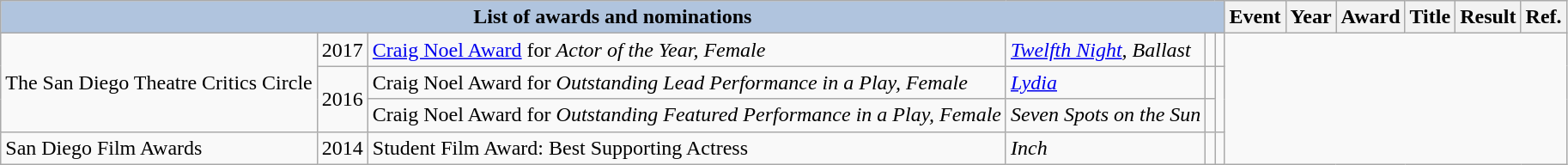<table class="wikitable">
<tr>
<th colspan="6" style="background:#B0C4DE;">List of awards and nominations</th>
<th>Event</th>
<th>Year</th>
<th>Award</th>
<th>Title</th>
<th>Result</th>
<th>Ref.</th>
</tr>
<tr>
<td rowspan="3">The San Diego Theatre Critics Circle</td>
<td>2017</td>
<td><a href='#'>Craig Noel Award</a> for <em>Actor of the Year, Female</em></td>
<td><em><a href='#'>Twelfth Night</a>, Ballast</em></td>
<td></td>
<td></td>
</tr>
<tr>
<td rowspan="2">2016</td>
<td>Craig Noel Award for <em>Outstanding Lead Performance in a Play, Female</em></td>
<td><em><a href='#'>Lydia</a></em></td>
<td></td>
<td rowspan="2"></td>
</tr>
<tr>
<td>Craig Noel Award for <em>Outstanding Featured Performance in a Play, Female</em></td>
<td><em>Seven Spots on the Sun</em></td>
<td></td>
</tr>
<tr>
<td>San Diego Film Awards</td>
<td>2014</td>
<td>Student Film Award: Best Supporting Actress</td>
<td><em>Inch</em></td>
<td></td>
<td></td>
</tr>
</table>
